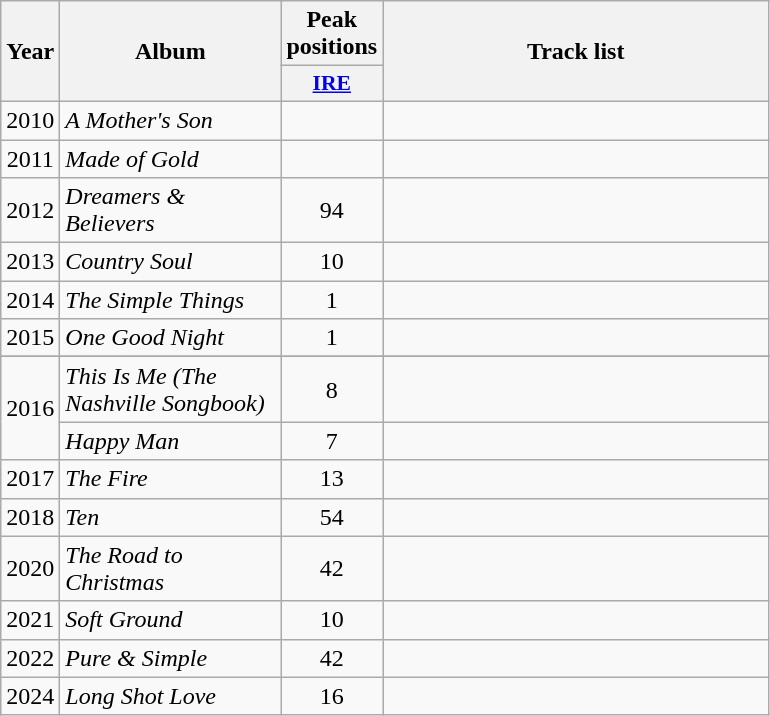<table class="wikitable">
<tr>
<th align="center" rowspan="2" width="10">Year</th>
<th align="center" rowspan="2" width="140">Album</th>
<th align="center" colspan="1" width="20">Peak positions</th>
<th align="center" rowspan="2" width="250">Track list</th>
</tr>
<tr>
<th scope="col" style="width:3em;font-size:90%;"><a href='#'>IRE</a></th>
</tr>
<tr>
<td style="text-align:center;">2010</td>
<td><em>A Mother's Son</em></td>
<td style="text-align:center;"></td>
<td><br></td>
</tr>
<tr>
<td style="text-align:center;">2011</td>
<td><em>Made of Gold</em></td>
<td style="text-align:center;"></td>
<td><br></td>
</tr>
<tr>
<td style="text-align:center;">2012</td>
<td><em>Dreamers & Believers</em></td>
<td style="text-align:center;">94</td>
<td><br></td>
</tr>
<tr>
<td style="text-align:center;">2013</td>
<td><em>Country Soul</em></td>
<td style="text-align:center;">10</td>
<td><br></td>
</tr>
<tr>
<td style="text-align:center;">2014</td>
<td><em>The Simple Things</em></td>
<td style="text-align:center;">1</td>
<td><br></td>
</tr>
<tr>
<td style="text-align:center;">2015</td>
<td><em>One Good Night</em></td>
<td style="text-align:center;">1</td>
<td><br></td>
</tr>
<tr>
</tr>
<tr>
<td style="text-align:center;" rowspan=2>2016</td>
<td><em>This Is Me (The Nashville Songbook)</em></td>
<td style="text-align:center;">8<br></td>
<td><br></td>
</tr>
<tr>
<td><em>Happy Man</em></td>
<td style="text-align:center;">7<br></td>
<td><br></td>
</tr>
<tr>
<td style="text-align:center;">2017</td>
<td><em>The Fire</em></td>
<td style="text-align:center;">13<br></td>
<td><br></td>
</tr>
<tr>
<td>2018</td>
<td><em>Ten</em></td>
<td style="text-align:center;">54<br></td>
<td><br></td>
</tr>
<tr>
<td>2020</td>
<td><em>The Road to Christmas</em></td>
<td style="text-align:center;">42</td>
<td><br></td>
</tr>
<tr>
<td>2021</td>
<td><em>Soft Ground</em></td>
<td style="text-align:center;">10<br></td>
</tr>
<tr>
<td>2022</td>
<td><em>Pure & Simple</em></td>
<td style="text-align:center;">42</td>
<td><br></td>
</tr>
<tr>
<td>2024</td>
<td><em>Long Shot Love</em></td>
<td style="text-align:center;">16<br></td>
<td></td>
</tr>
</table>
